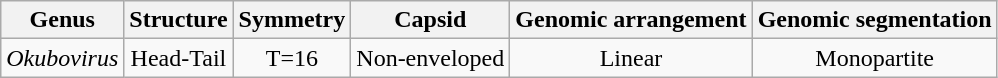<table class="wikitable sortable" style="text-align:center">
<tr>
<th>Genus</th>
<th>Structure</th>
<th>Symmetry</th>
<th>Capsid</th>
<th>Genomic arrangement</th>
<th>Genomic segmentation</th>
</tr>
<tr>
<td><em>Okubovirus</em></td>
<td>Head-Tail</td>
<td>T=16</td>
<td>Non-enveloped</td>
<td>Linear</td>
<td>Monopartite</td>
</tr>
</table>
